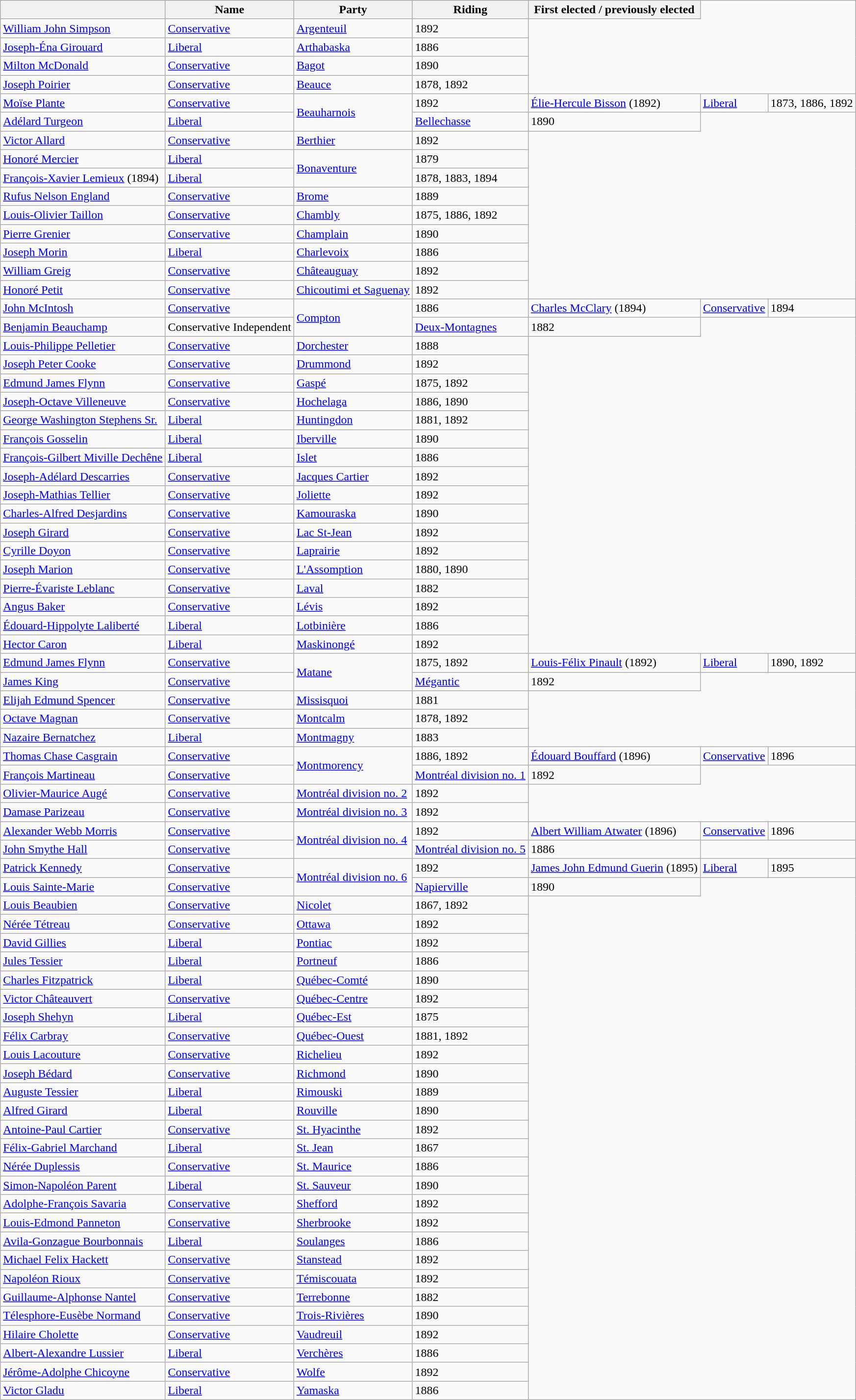<table class="wikitable sortable">
<tr>
<th></th>
<th>Name</th>
<th>Party</th>
<th>Riding</th>
<th>First elected / previously elected</th>
</tr>
<tr>
<td><a href='#'>William John Simpson</a></td>
<td><a href='#'>Conservative</a></td>
<td><a href='#'>Argenteuil</a></td>
<td>1892</td>
</tr>
<tr>
<td><a href='#'>Joseph-Éna Girouard</a></td>
<td><a href='#'>Liberal</a></td>
<td><a href='#'>Arthabaska</a></td>
<td>1886</td>
</tr>
<tr>
<td><a href='#'>Milton McDonald</a></td>
<td><a href='#'>Conservative</a></td>
<td><a href='#'>Bagot</a></td>
<td>1890</td>
</tr>
<tr>
<td><a href='#'>Joseph Poirier</a></td>
<td><a href='#'>Conservative</a></td>
<td><a href='#'>Beauce</a></td>
<td>1878, 1892</td>
</tr>
<tr>
<td><a href='#'>Moïse Plante</a></td>
<td><a href='#'>Conservative</a></td>
<td rowspan=2><a href='#'>Beauharnois</a></td>
<td>1892<br></td>
<td><a href='#'>Élie-Hercule Bisson</a> (1892)</td>
<td><a href='#'>Liberal</a></td>
<td>1873, 1886, 1892</td>
</tr>
<tr>
<td><a href='#'>Adélard Turgeon</a></td>
<td><a href='#'>Liberal</a></td>
<td><a href='#'>Bellechasse</a></td>
<td>1890</td>
</tr>
<tr>
<td><a href='#'>Victor Allard</a></td>
<td><a href='#'>Conservative</a></td>
<td><a href='#'>Berthier</a></td>
<td>1892</td>
</tr>
<tr>
<td><a href='#'>Honoré Mercier</a></td>
<td><a href='#'>Liberal</a></td>
<td rowspan=2><a href='#'>Bonaventure</a></td>
<td>1879</td>
</tr>
<tr>
<td><a href='#'>François-Xavier Lemieux</a> (1894)</td>
<td><a href='#'>Liberal</a></td>
<td>1878, 1883, 1894</td>
</tr>
<tr>
<td><a href='#'>Rufus Nelson England</a></td>
<td><a href='#'>Conservative</a></td>
<td><a href='#'>Brome</a></td>
<td>1889</td>
</tr>
<tr>
<td><a href='#'>Louis-Olivier Taillon</a></td>
<td><a href='#'>Conservative</a></td>
<td><a href='#'>Chambly</a></td>
<td>1875, 1886, 1892</td>
</tr>
<tr>
<td><a href='#'>Pierre Grenier</a></td>
<td><a href='#'>Conservative</a></td>
<td><a href='#'>Champlain</a></td>
<td>1890</td>
</tr>
<tr>
<td><a href='#'>Joseph Morin</a></td>
<td><a href='#'>Liberal</a></td>
<td><a href='#'>Charlevoix</a></td>
<td>1886</td>
</tr>
<tr>
<td><a href='#'>William Greig</a></td>
<td><a href='#'>Conservative</a></td>
<td><a href='#'>Châteauguay</a></td>
<td>1892</td>
</tr>
<tr>
<td><a href='#'>Honoré Petit</a></td>
<td><a href='#'>Conservative</a></td>
<td><a href='#'>Chicoutimi et Saguenay</a></td>
<td>1892</td>
</tr>
<tr>
<td><a href='#'>John McIntosh</a></td>
<td><a href='#'>Conservative</a></td>
<td rowspan=2><a href='#'>Compton</a></td>
<td>1886<br></td>
<td><a href='#'>Charles McClary</a> (1894)</td>
<td><a href='#'>Conservative</a></td>
<td>1894</td>
</tr>
<tr>
<td><a href='#'>Benjamin Beauchamp</a></td>
<td>Conservative Independent</td>
<td><a href='#'>Deux-Montagnes</a></td>
<td>1882</td>
</tr>
<tr>
<td><a href='#'>Louis-Philippe Pelletier</a></td>
<td><a href='#'>Conservative</a></td>
<td><a href='#'>Dorchester</a></td>
<td>1888</td>
</tr>
<tr>
<td><a href='#'>Joseph Peter Cooke</a></td>
<td><a href='#'>Conservative</a></td>
<td><a href='#'>Drummond</a></td>
<td>1892</td>
</tr>
<tr>
<td><a href='#'>Edmund James Flynn</a></td>
<td><a href='#'>Conservative</a></td>
<td><a href='#'>Gaspé</a></td>
<td>1875, 1892</td>
</tr>
<tr>
<td><a href='#'>Joseph-Octave Villeneuve</a></td>
<td><a href='#'>Conservative</a></td>
<td><a href='#'>Hochelaga</a></td>
<td>1886, 1890</td>
</tr>
<tr>
<td><a href='#'>George Washington Stephens Sr.</a></td>
<td><a href='#'>Liberal</a></td>
<td><a href='#'>Huntingdon</a></td>
<td>1881, 1892</td>
</tr>
<tr>
<td><a href='#'>François Gosselin</a></td>
<td><a href='#'>Liberal</a></td>
<td><a href='#'>Iberville</a></td>
<td>1890</td>
</tr>
<tr>
<td><a href='#'>François-Gilbert Miville Dechêne</a></td>
<td><a href='#'>Liberal</a></td>
<td><a href='#'>Islet</a></td>
<td>1886</td>
</tr>
<tr>
<td><a href='#'>Joseph-Adélard Descarries</a></td>
<td><a href='#'>Conservative</a></td>
<td><a href='#'>Jacques Cartier</a></td>
<td>1892</td>
</tr>
<tr>
<td><a href='#'>Joseph-Mathias Tellier</a></td>
<td><a href='#'>Conservative</a></td>
<td><a href='#'>Joliette</a></td>
<td>1892</td>
</tr>
<tr>
<td><a href='#'>Charles-Alfred Desjardins</a></td>
<td><a href='#'>Conservative</a></td>
<td><a href='#'>Kamouraska</a></td>
<td>1890</td>
</tr>
<tr>
<td><a href='#'>Joseph Girard</a></td>
<td><a href='#'>Conservative</a></td>
<td><a href='#'>Lac St-Jean</a></td>
<td>1892</td>
</tr>
<tr>
<td><a href='#'>Cyrille Doyon</a></td>
<td><a href='#'>Conservative</a></td>
<td><a href='#'>Laprairie</a></td>
<td>1892</td>
</tr>
<tr>
<td><a href='#'>Joseph Marion</a></td>
<td><a href='#'>Conservative</a></td>
<td><a href='#'>L'Assomption</a></td>
<td>1880, 1890</td>
</tr>
<tr>
<td><a href='#'>Pierre-Évariste Leblanc</a></td>
<td><a href='#'>Conservative</a></td>
<td><a href='#'>Laval</a></td>
<td>1882</td>
</tr>
<tr>
<td><a href='#'>Angus Baker</a></td>
<td><a href='#'>Conservative</a></td>
<td><a href='#'>Lévis</a></td>
<td>1892</td>
</tr>
<tr>
<td><a href='#'>Édouard-Hippolyte Laliberté</a></td>
<td><a href='#'>Liberal</a></td>
<td><a href='#'>Lotbinière</a></td>
<td>1886</td>
</tr>
<tr>
<td><a href='#'>Hector Caron</a></td>
<td><a href='#'>Liberal</a></td>
<td><a href='#'>Maskinongé</a></td>
<td>1892</td>
</tr>
<tr>
<td><a href='#'>Edmund James Flynn</a></td>
<td><a href='#'>Conservative</a></td>
<td rowspan=2><a href='#'>Matane</a></td>
<td>1875, 1892<br></td>
<td><a href='#'>Louis-Félix Pinault</a> (1892)</td>
<td><a href='#'>Liberal</a></td>
<td>1890, 1892</td>
</tr>
<tr>
<td><a href='#'>James King</a></td>
<td><a href='#'>Conservative</a></td>
<td><a href='#'>Mégantic</a></td>
<td>1892</td>
</tr>
<tr>
<td><a href='#'>Elijah Edmund Spencer</a></td>
<td><a href='#'>Conservative</a></td>
<td><a href='#'>Missisquoi</a></td>
<td>1881</td>
</tr>
<tr>
<td><a href='#'>Octave Magnan</a></td>
<td><a href='#'>Conservative</a></td>
<td><a href='#'>Montcalm</a></td>
<td>1878, 1892</td>
</tr>
<tr>
<td><a href='#'>Nazaire Bernatchez</a></td>
<td><a href='#'>Liberal</a></td>
<td><a href='#'>Montmagny</a></td>
<td>1883</td>
</tr>
<tr>
<td><a href='#'>Thomas Chase Casgrain</a></td>
<td><a href='#'>Conservative</a></td>
<td rowspan=2><a href='#'>Montmorency</a></td>
<td>1886, 1892<br></td>
<td><a href='#'>Édouard Bouffard</a> (1896)</td>
<td><a href='#'>Conservative</a></td>
<td>1896</td>
</tr>
<tr>
<td><a href='#'>François Martineau</a></td>
<td><a href='#'>Conservative</a></td>
<td><a href='#'>Montréal division no. 1</a></td>
<td>1892</td>
</tr>
<tr>
<td><a href='#'>Olivier-Maurice Augé</a></td>
<td><a href='#'>Conservative</a></td>
<td><a href='#'>Montréal division no. 2</a></td>
<td>1892</td>
</tr>
<tr>
<td><a href='#'>Damase Parizeau</a></td>
<td><a href='#'>Conservative</a></td>
<td><a href='#'>Montréal division no. 3</a></td>
<td>1892</td>
</tr>
<tr>
<td><a href='#'>Alexander Webb Morris</a></td>
<td><a href='#'>Conservative</a></td>
<td rowspan=2><a href='#'>Montréal division no. 4</a></td>
<td>1892<br></td>
<td><a href='#'>Albert William Atwater</a> (1896)</td>
<td><a href='#'>Conservative</a></td>
<td>1896</td>
</tr>
<tr>
<td><a href='#'>John Smythe Hall</a></td>
<td><a href='#'>Conservative</a></td>
<td><a href='#'>Montréal division no. 5</a></td>
<td>1886</td>
</tr>
<tr>
<td><a href='#'>Patrick Kennedy</a></td>
<td><a href='#'>Conservative</a></td>
<td rowspan=2><a href='#'>Montréal division no. 6</a></td>
<td>1892<br></td>
<td><a href='#'>James John Edmund Guerin</a> (1895)</td>
<td><a href='#'>Liberal</a></td>
<td>1895</td>
</tr>
<tr>
<td><a href='#'>Louis Sainte-Marie</a></td>
<td><a href='#'>Conservative</a></td>
<td><a href='#'>Napierville</a></td>
<td>1890</td>
</tr>
<tr>
<td><a href='#'>Louis Beaubien</a></td>
<td><a href='#'>Conservative</a></td>
<td><a href='#'>Nicolet</a></td>
<td>1867, 1892</td>
</tr>
<tr>
<td><a href='#'>Nérée Tétreau</a></td>
<td><a href='#'>Conservative</a></td>
<td><a href='#'>Ottawa</a></td>
<td>1892</td>
</tr>
<tr>
<td><a href='#'>David Gillies</a></td>
<td><a href='#'>Liberal</a></td>
<td><a href='#'>Pontiac</a></td>
<td>1892</td>
</tr>
<tr>
<td><a href='#'>Jules Tessier</a></td>
<td><a href='#'>Liberal</a></td>
<td><a href='#'>Portneuf</a></td>
<td>1886</td>
</tr>
<tr>
<td><a href='#'>Charles Fitzpatrick</a></td>
<td><a href='#'>Liberal</a></td>
<td><a href='#'>Québec-Comté</a></td>
<td>1890</td>
</tr>
<tr>
<td><a href='#'>Victor Châteauvert</a></td>
<td><a href='#'>Conservative</a></td>
<td><a href='#'>Québec-Centre</a></td>
<td>1892</td>
</tr>
<tr>
<td><a href='#'>Joseph Shehyn</a></td>
<td><a href='#'>Liberal</a></td>
<td><a href='#'>Québec-Est</a></td>
<td>1875</td>
</tr>
<tr>
<td><a href='#'>Félix Carbray</a></td>
<td><a href='#'>Conservative</a></td>
<td><a href='#'>Québec-Ouest</a></td>
<td>1881, 1892</td>
</tr>
<tr>
<td><a href='#'>Louis Lacouture</a></td>
<td><a href='#'>Conservative</a></td>
<td><a href='#'>Richelieu</a></td>
<td>1892</td>
</tr>
<tr>
<td><a href='#'>Joseph Bédard</a></td>
<td><a href='#'>Conservative</a></td>
<td><a href='#'>Richmond</a></td>
<td>1890</td>
</tr>
<tr>
<td><a href='#'>Auguste Tessier</a></td>
<td><a href='#'>Liberal</a></td>
<td><a href='#'>Rimouski</a></td>
<td>1889</td>
</tr>
<tr>
<td><a href='#'>Alfred Girard</a></td>
<td><a href='#'>Liberal</a></td>
<td><a href='#'>Rouville</a></td>
<td>1890</td>
</tr>
<tr>
<td><a href='#'>Antoine-Paul Cartier</a></td>
<td><a href='#'>Conservative</a></td>
<td><a href='#'>St. Hyacinthe</a></td>
<td>1892</td>
</tr>
<tr>
<td><a href='#'>Félix-Gabriel Marchand</a></td>
<td><a href='#'>Liberal</a></td>
<td><a href='#'>St. Jean</a></td>
<td>1867</td>
</tr>
<tr>
<td><a href='#'>Nérée Duplessis</a></td>
<td><a href='#'>Conservative</a></td>
<td><a href='#'>St. Maurice</a></td>
<td>1886</td>
</tr>
<tr>
<td><a href='#'>Simon-Napoléon Parent</a></td>
<td><a href='#'>Liberal</a></td>
<td><a href='#'>St. Sauveur</a></td>
<td>1890</td>
</tr>
<tr>
<td><a href='#'>Adolphe-François Savaria</a></td>
<td><a href='#'>Conservative</a></td>
<td><a href='#'>Shefford</a></td>
<td>1892</td>
</tr>
<tr>
<td><a href='#'>Louis-Edmond Panneton</a></td>
<td><a href='#'>Conservative</a></td>
<td><a href='#'>Sherbrooke</a></td>
<td>1892</td>
</tr>
<tr>
<td><a href='#'>Avila-Gonzague Bourbonnais</a></td>
<td><a href='#'>Liberal</a></td>
<td><a href='#'>Soulanges</a></td>
<td>1886</td>
</tr>
<tr>
<td><a href='#'>Michael Felix Hackett</a></td>
<td><a href='#'>Conservative</a></td>
<td><a href='#'>Stanstead</a></td>
<td>1892</td>
</tr>
<tr>
<td><a href='#'>Napoléon Rioux</a></td>
<td><a href='#'>Conservative</a></td>
<td><a href='#'>Témiscouata</a></td>
<td>1892</td>
</tr>
<tr>
<td><a href='#'>Guillaume-Alphonse Nantel</a></td>
<td><a href='#'>Conservative</a></td>
<td><a href='#'>Terrebonne</a></td>
<td>1882</td>
</tr>
<tr>
<td><a href='#'>Télesphore-Eusèbe Normand</a></td>
<td><a href='#'>Conservative</a></td>
<td><a href='#'>Trois-Rivières</a></td>
<td>1890</td>
</tr>
<tr>
<td><a href='#'>Hilaire Cholette</a></td>
<td><a href='#'>Conservative</a></td>
<td><a href='#'>Vaudreuil</a></td>
<td>1892</td>
</tr>
<tr>
<td><a href='#'>Albert-Alexandre Lussier</a></td>
<td><a href='#'>Liberal</a></td>
<td><a href='#'>Verchères</a></td>
<td>1886</td>
</tr>
<tr>
<td><a href='#'>Jérôme-Adolphe Chicoyne</a></td>
<td><a href='#'>Conservative</a></td>
<td><a href='#'>Wolfe</a></td>
<td>1892</td>
</tr>
<tr>
<td><a href='#'>Victor Gladu</a></td>
<td><a href='#'>Liberal</a></td>
<td><a href='#'>Yamaska</a></td>
<td>1886</td>
</tr>
</table>
